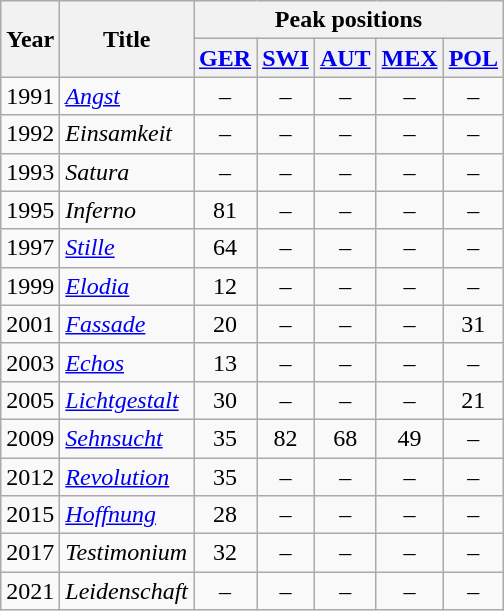<table class="wikitable">
<tr>
<th rowspan="2">Year</th>
<th rowspan="2" width="80">Title</th>
<th colspan="5">Peak positions</th>
</tr>
<tr>
<th><a href='#'>GER</a><br></th>
<th><a href='#'>SWI</a><br></th>
<th><a href='#'>AUT</a><br></th>
<th><a href='#'>MEX</a></th>
<th><a href='#'>POL</a></th>
</tr>
<tr>
<td>1991</td>
<td><em><a href='#'>Angst</a></em></td>
<td align="center" >–</td>
<td align="center" >–</td>
<td align="center" >–</td>
<td align="center" >–</td>
<td align="center" >–</td>
</tr>
<tr>
<td>1992</td>
<td><em>Einsamkeit</em></td>
<td align="center" >–</td>
<td align="center" >–</td>
<td align="center" >–</td>
<td align="center" >–</td>
<td align="center" >–</td>
</tr>
<tr>
<td>1993</td>
<td><em>Satura</em></td>
<td align="center" >–</td>
<td align="center" >–</td>
<td align="center" >–</td>
<td align="center" >–</td>
<td align="center" >–</td>
</tr>
<tr>
<td>1995</td>
<td><em>Inferno</em></td>
<td align="center" >81</td>
<td align="center" >–</td>
<td align="center" >–</td>
<td align="center" >–</td>
<td align="center" >–</td>
</tr>
<tr>
<td>1997</td>
<td><em><a href='#'>Stille</a></em></td>
<td align="center" >64</td>
<td align="center" >–</td>
<td align="center" >–</td>
<td align="center" >–</td>
<td align="center" >–</td>
</tr>
<tr>
<td>1999</td>
<td><em><a href='#'>Elodia</a></em></td>
<td align="center" >12</td>
<td align="center" >–</td>
<td align="center" >–</td>
<td align="center" >–</td>
<td align="center" >–</td>
</tr>
<tr>
<td>2001</td>
<td><em><a href='#'>Fassade</a></em></td>
<td align="center" >20</td>
<td align="center" >–</td>
<td align="center" >–</td>
<td align="center" >–</td>
<td align="center" >31</td>
</tr>
<tr>
<td>2003</td>
<td><em><a href='#'>Echos</a></em></td>
<td align="center" >13</td>
<td align="center" >–</td>
<td align="center" >–</td>
<td align="center" >–</td>
<td align="center" >–</td>
</tr>
<tr>
<td>2005</td>
<td><em><a href='#'>Lichtgestalt</a></em></td>
<td align="center" >30</td>
<td align="center" >–</td>
<td align="center" >–</td>
<td align="center" >–</td>
<td align="center" >21</td>
</tr>
<tr>
<td>2009</td>
<td><em><a href='#'>Sehnsucht</a></em></td>
<td align="center" >35</td>
<td align="center" >82</td>
<td align="center" >68</td>
<td align="center" >49</td>
<td align="center" >–</td>
</tr>
<tr>
<td>2012</td>
<td><em><a href='#'>Revolution</a></em></td>
<td align="center" >35</td>
<td align="center" >–</td>
<td align="center" >–</td>
<td align="center" >–</td>
<td align="center" >–</td>
</tr>
<tr>
<td>2015</td>
<td><em><a href='#'>Hoffnung</a></em></td>
<td align="center" >28</td>
<td align="center" >–</td>
<td align="center" >–</td>
<td align="center" >–</td>
<td align="center" >–</td>
</tr>
<tr>
<td>2017</td>
<td><em>Testimonium</em></td>
<td align="center" >32</td>
<td align="center" >–</td>
<td align="center" >–</td>
<td align="center" >–</td>
<td align="center" >–</td>
</tr>
<tr style="text-align: center;">
<td>2021</td>
<td - style="text-align: left;"><em>Leidenschaft</em></td>
<td>–</td>
<td>–</td>
<td>–</td>
<td>–</td>
<td>–</td>
</tr>
</table>
